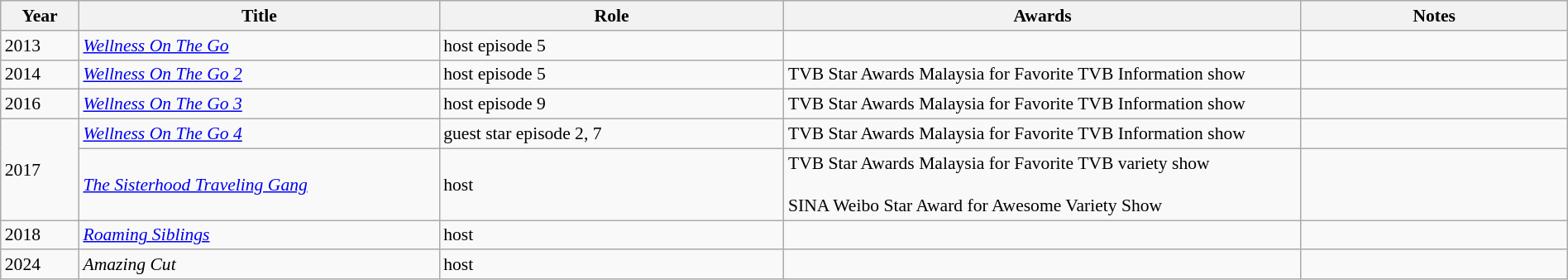<table class="wikitable" style="font-size: 90%;" width="100%">
<tr>
<th scope="col" width="5%">Year</th>
<th scope="col" width="23%">Title</th>
<th scope="col" width="22%">Role</th>
<th scope="col" width="33%">Awards</th>
<th scope="col" width="17%">Notes</th>
</tr>
<tr>
<td>2013</td>
<td><em><a href='#'>Wellness On The Go</a></em></td>
<td>host episode 5</td>
<td></td>
<td></td>
</tr>
<tr>
<td>2014</td>
<td><em><a href='#'>Wellness On The Go 2</a></em></td>
<td>host episode 5</td>
<td>TVB Star Awards Malaysia for Favorite TVB Information show</td>
<td></td>
</tr>
<tr>
<td>2016</td>
<td><em><a href='#'>Wellness On The Go 3</a></em></td>
<td>host episode 9</td>
<td>TVB Star Awards Malaysia for Favorite TVB Information show</td>
<td></td>
</tr>
<tr>
<td rowspan="2">2017</td>
<td><em><a href='#'>Wellness On The Go 4</a></em></td>
<td>guest star episode 2, 7</td>
<td>TVB Star Awards Malaysia for Favorite TVB Information show</td>
<td></td>
</tr>
<tr>
<td><em><a href='#'>The Sisterhood Traveling Gang</a></em></td>
<td>host</td>
<td>TVB Star Awards Malaysia for Favorite TVB variety show<br><br>SINA Weibo Star Award for Awesome Variety Show</td>
<td></td>
</tr>
<tr>
<td>2018</td>
<td><em><a href='#'>Roaming Siblings</a></em></td>
<td>host</td>
<td></td>
<td></td>
</tr>
<tr>
<td>2024</td>
<td><em>Amazing Cut</em></td>
<td>host</td>
<td></td>
<td></td>
</tr>
</table>
